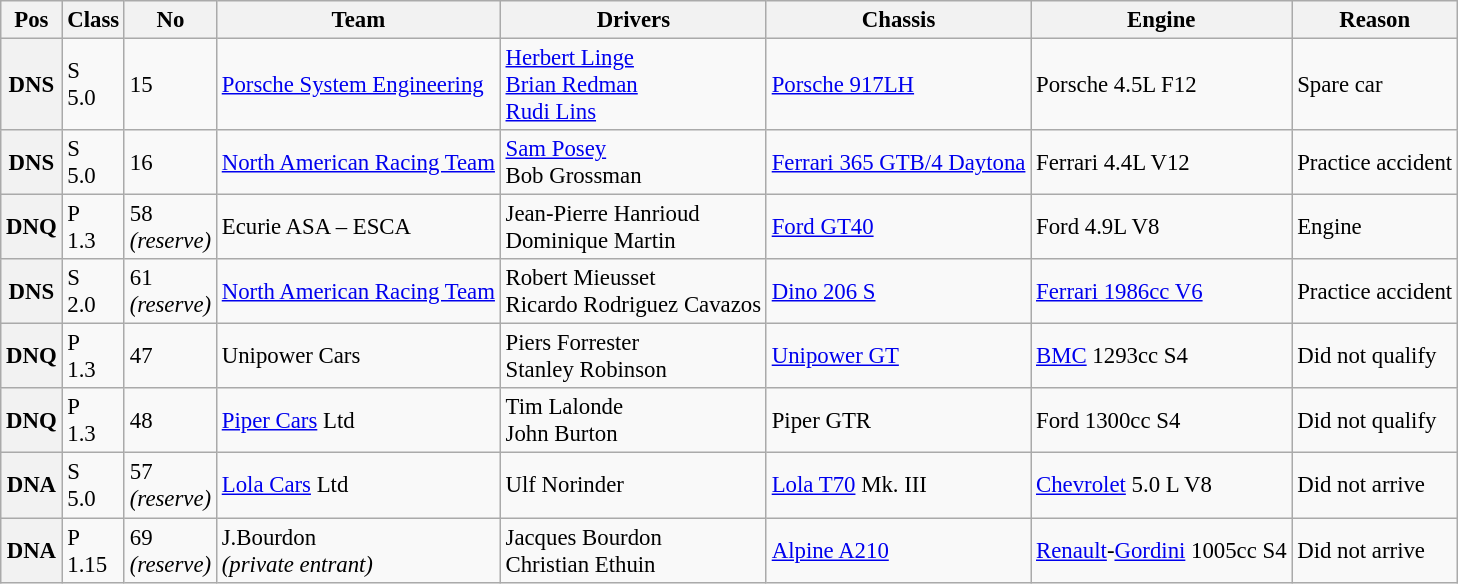<table class="wikitable" style="font-size: 95%;">
<tr>
<th>Pos</th>
<th>Class</th>
<th>No</th>
<th>Team</th>
<th>Drivers</th>
<th>Chassis</th>
<th>Engine</th>
<th>Reason</th>
</tr>
<tr>
<th>DNS</th>
<td>S<br>5.0</td>
<td>15</td>
<td> <a href='#'>Porsche System Engineering</a></td>
<td> <a href='#'>Herbert Linge</a><br> <a href='#'>Brian Redman</a><br> <a href='#'>Rudi Lins</a></td>
<td><a href='#'>Porsche 917LH</a></td>
<td>Porsche 4.5L F12</td>
<td>Spare car</td>
</tr>
<tr>
<th>DNS</th>
<td>S<br>5.0</td>
<td>16</td>
<td> <a href='#'>North American Racing Team</a></td>
<td> <a href='#'>Sam Posey</a><br> Bob Grossman</td>
<td><a href='#'>Ferrari 365 GTB/4 Daytona</a></td>
<td>Ferrari 4.4L V12</td>
<td>Practice accident</td>
</tr>
<tr>
<th>DNQ</th>
<td>P<br>1.3</td>
<td>58<br><em>(reserve)</em></td>
<td> Ecurie ASA – ESCA</td>
<td> Jean-Pierre Hanrioud<br> Dominique Martin</td>
<td><a href='#'>Ford GT40</a></td>
<td>Ford 4.9L V8</td>
<td>Engine</td>
</tr>
<tr>
<th>DNS</th>
<td>S<br>2.0</td>
<td>61<br><em>(reserve)</em></td>
<td> <a href='#'>North American Racing Team</a></td>
<td> Robert Mieusset<br> Ricardo Rodriguez Cavazos</td>
<td><a href='#'>Dino 206 S</a></td>
<td><a href='#'>Ferrari 1986cc V6</a></td>
<td>Practice accident</td>
</tr>
<tr>
<th>DNQ</th>
<td>P<br>1.3</td>
<td>47</td>
<td> Unipower Cars</td>
<td> Piers Forrester<br> Stanley Robinson</td>
<td><a href='#'>Unipower GT</a></td>
<td><a href='#'>BMC</a> 1293cc S4</td>
<td>Did not qualify</td>
</tr>
<tr>
<th>DNQ</th>
<td>P<br>1.3</td>
<td>48</td>
<td> <a href='#'>Piper Cars</a> Ltd</td>
<td> Tim Lalonde<br> John Burton</td>
<td>Piper GTR</td>
<td>Ford 1300cc S4</td>
<td>Did not qualify</td>
</tr>
<tr>
<th>DNA</th>
<td>S<br>5.0</td>
<td>57<br><em>(reserve)</em></td>
<td> <a href='#'>Lola Cars</a> Ltd</td>
<td> Ulf Norinder</td>
<td><a href='#'>Lola T70</a> Mk. III</td>
<td><a href='#'>Chevrolet</a> 5.0 L V8</td>
<td>Did not arrive</td>
</tr>
<tr>
<th>DNA</th>
<td>P<br>1.15</td>
<td>69<br><em>(reserve)</em></td>
<td> J.Bourdon<br><em>(private entrant)</em></td>
<td> Jacques Bourdon<br> Christian Ethuin</td>
<td><a href='#'>Alpine A210</a></td>
<td><a href='#'>Renault</a>-<a href='#'>Gordini</a> 1005cc S4</td>
<td>Did not arrive</td>
</tr>
</table>
